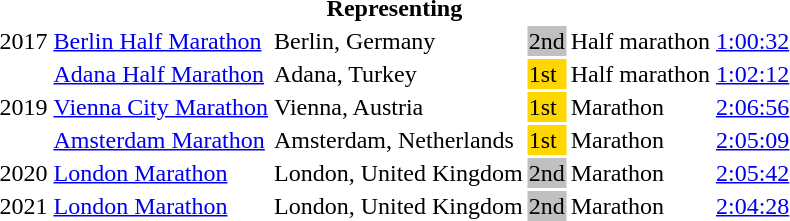<table>
<tr>
<th colspan="6">Representing </th>
</tr>
<tr>
<td>2017</td>
<td><a href='#'>Berlin Half Marathon</a></td>
<td>Berlin, Germany</td>
<td bgcolor=silver>2nd</td>
<td>Half marathon</td>
<td><a href='#'>1:00:32</a></td>
</tr>
<tr>
<td rowspan=3>2019</td>
<td><a href='#'>Adana Half Marathon</a></td>
<td>Adana, Turkey</td>
<td bgcolor=gold>1st</td>
<td>Half marathon</td>
<td><a href='#'>1:02:12</a></td>
</tr>
<tr>
<td><a href='#'>Vienna City Marathon</a></td>
<td>Vienna, Austria</td>
<td bgcolor=gold>1st</td>
<td>Marathon</td>
<td><a href='#'>2:06:56</a></td>
</tr>
<tr>
<td><a href='#'>Amsterdam Marathon</a></td>
<td>Amsterdam, Netherlands</td>
<td bgcolor=gold>1st</td>
<td>Marathon</td>
<td><a href='#'>2:05:09</a></td>
</tr>
<tr>
<td>2020</td>
<td><a href='#'>London Marathon</a></td>
<td>London, United Kingdom</td>
<td bgcolor=silver>2nd</td>
<td>Marathon</td>
<td><a href='#'>2:05:42</a></td>
</tr>
<tr>
<td>2021</td>
<td><a href='#'>London Marathon</a></td>
<td>London, United Kingdom</td>
<td bgcolor=silver>2nd</td>
<td>Marathon</td>
<td><a href='#'>2:04:28</a></td>
</tr>
</table>
